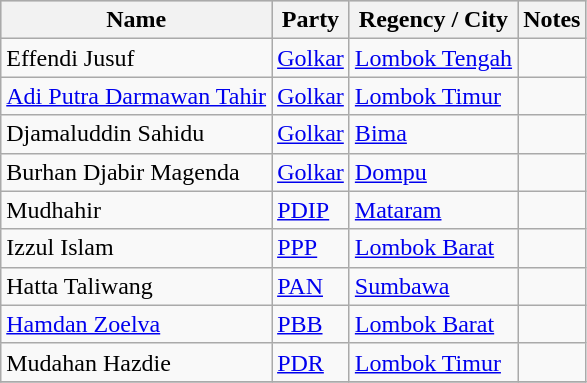<table class="wikitable sortable" style="font-size: 100%;">
<tr bgcolor="#cccccc">
<th>Name</th>
<th>Party</th>
<th>Regency / City</th>
<th>Notes</th>
</tr>
<tr>
<td>Effendi Jusuf</td>
<td><a href='#'>Golkar</a></td>
<td><a href='#'>Lombok Tengah</a></td>
<td></td>
</tr>
<tr>
<td><a href='#'>Adi Putra Darmawan Tahir</a></td>
<td><a href='#'>Golkar</a></td>
<td><a href='#'>Lombok Timur</a></td>
<td></td>
</tr>
<tr>
<td>Djamaluddin Sahidu</td>
<td><a href='#'>Golkar</a></td>
<td><a href='#'>Bima</a></td>
<td></td>
</tr>
<tr>
<td>Burhan Djabir Magenda</td>
<td><a href='#'>Golkar</a></td>
<td><a href='#'>Dompu</a></td>
<td></td>
</tr>
<tr>
<td>Mudhahir</td>
<td><a href='#'>PDIP</a></td>
<td><a href='#'>Mataram</a></td>
<td></td>
</tr>
<tr>
<td>Izzul Islam</td>
<td><a href='#'>PPP</a></td>
<td><a href='#'>Lombok Barat</a></td>
<td></td>
</tr>
<tr>
<td>Hatta Taliwang</td>
<td><a href='#'>PAN</a></td>
<td><a href='#'>Sumbawa</a></td>
<td></td>
</tr>
<tr>
<td><a href='#'>Hamdan Zoelva</a></td>
<td><a href='#'>PBB</a></td>
<td><a href='#'>Lombok Barat</a></td>
<td></td>
</tr>
<tr>
<td>Mudahan Hazdie</td>
<td><a href='#'>PDR</a></td>
<td><a href='#'>Lombok Timur</a></td>
<td></td>
</tr>
<tr>
</tr>
</table>
